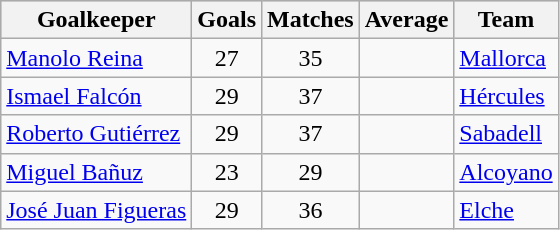<table class="wikitable sortable" class="wikitable">
<tr style="background:#ccc; text-align:center;">
<th>Goalkeeper</th>
<th>Goals</th>
<th>Matches</th>
<th>Average</th>
<th>Team</th>
</tr>
<tr>
<td> <a href='#'>Manolo Reina</a></td>
<td style="text-align:center;">27</td>
<td style="text-align:center;">35</td>
<td style="text-align:center;"></td>
<td><a href='#'>Mallorca</a></td>
</tr>
<tr>
<td> <a href='#'>Ismael Falcón</a></td>
<td style="text-align:center;">29</td>
<td style="text-align:center;">37</td>
<td style="text-align:center;"></td>
<td><a href='#'>Hércules</a></td>
</tr>
<tr>
<td> <a href='#'>Roberto Gutiérrez</a></td>
<td style="text-align:center;">29</td>
<td style="text-align:center;">37</td>
<td style="text-align:center;"></td>
<td><a href='#'>Sabadell</a></td>
</tr>
<tr>
<td> <a href='#'>Miguel Bañuz</a></td>
<td style="text-align:center;">23</td>
<td style="text-align:center;">29</td>
<td style="text-align:center;"></td>
<td><a href='#'>Alcoyano</a></td>
</tr>
<tr>
<td> <a href='#'>José Juan Figueras</a></td>
<td style="text-align:center;">29</td>
<td style="text-align:center;">36</td>
<td style="text-align:center;"></td>
<td><a href='#'>Elche</a></td>
</tr>
</table>
